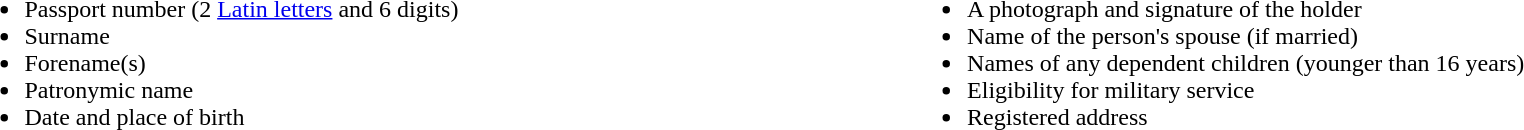<table>
<tr>
<td style="vertical-align:top; width:33%;"><br><ul><li>Passport number (2 <a href='#'>Latin letters</a> and 6 digits)</li><li>Surname</li><li>Forename(s)</li><li>Patronymic name</li><li>Date and place of birth</li></ul></td>
<td style="vertical-align:top; width:33%;"><br><ul><li>A photograph and signature of the holder</li><li>Name of the person's spouse (if married)</li><li>Names of any dependent children (younger than 16 years)</li><li>Eligibility for military service</li><li>Registered address</li></ul></td>
</tr>
</table>
